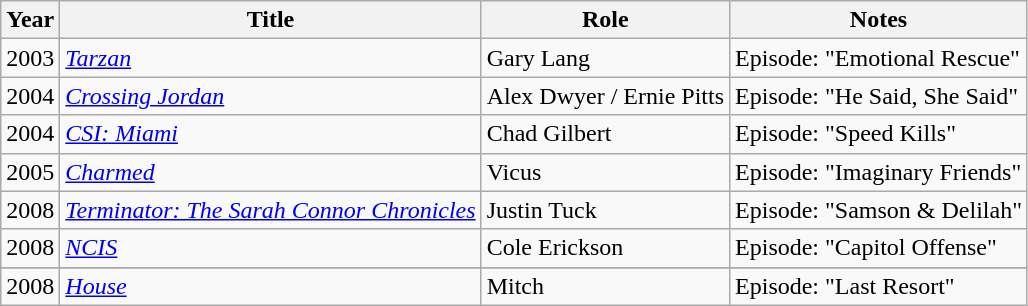<table class="wikitable sortable">
<tr>
<th>Year</th>
<th>Title</th>
<th>Role</th>
<th>Notes</th>
</tr>
<tr>
<td>2003</td>
<td><em><a href='#'>Tarzan</a></em></td>
<td>Gary Lang</td>
<td>Episode: "Emotional Rescue"</td>
</tr>
<tr>
<td>2004</td>
<td><em><a href='#'>Crossing Jordan</a></em></td>
<td>Alex Dwyer / Ernie Pitts</td>
<td>Episode: "He Said, She Said"</td>
</tr>
<tr>
<td>2004</td>
<td><em><a href='#'>CSI: Miami</a></em></td>
<td>Chad Gilbert</td>
<td>Episode: "Speed Kills"</td>
</tr>
<tr>
<td>2005</td>
<td><em><a href='#'>Charmed</a></em></td>
<td>Vicus</td>
<td>Episode: "Imaginary Friends"</td>
</tr>
<tr>
<td>2008</td>
<td><em><a href='#'>Terminator: The Sarah Connor Chronicles</a></em></td>
<td>Justin Tuck</td>
<td>Episode: "Samson & Delilah"</td>
</tr>
<tr>
<td>2008</td>
<td><em><a href='#'>NCIS</a></em></td>
<td>Cole Erickson</td>
<td>Episode: "Capitol Offense"</td>
</tr>
<tr>
</tr>
<tr>
<td>2008</td>
<td><em><a href='#'>House</a></em></td>
<td>Mitch</td>
<td>Episode: "Last Resort"</td>
</tr>
</table>
